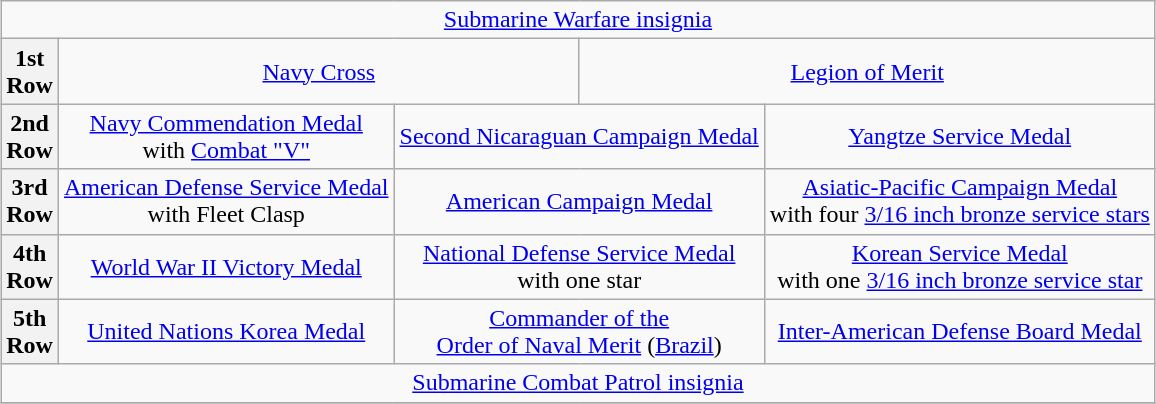<table class="wikitable" style="margin:1em auto; text-align:center;">
<tr>
<td colspan="14"><a href='#'>Submarine Warfare insignia</a></td>
</tr>
<tr>
<th>1st<br>Row</th>
<td colspan="4"><a href='#'>Navy Cross</a></td>
<td colspan="5"><a href='#'>Legion of Merit</a></td>
</tr>
<tr>
<th>2nd<br>Row</th>
<td colspan="3"><a href='#'>Navy Commendation Medal</a> <br>with <a href='#'>Combat "V"</a></td>
<td colspan="3"><a href='#'>Second Nicaraguan Campaign Medal</a></td>
<td colspan="3"><a href='#'>Yangtze Service Medal</a></td>
</tr>
<tr>
<th>3rd<br>Row</th>
<td colspan="3"><a href='#'>American Defense Service Medal</a> <br>with Fleet Clasp</td>
<td colspan="3"><a href='#'>American Campaign Medal</a></td>
<td colspan="3"><a href='#'>Asiatic-Pacific Campaign Medal</a> <br>with four <a href='#'>3/16 inch bronze service stars</a></td>
</tr>
<tr>
<th>4th<br>Row</th>
<td colspan="3"><a href='#'>World War II Victory Medal</a></td>
<td colspan="3"><a href='#'>National Defense Service Medal</a> <br>with one star</td>
<td colspan="3"><a href='#'>Korean Service Medal</a> <br>with one <a href='#'>3/16 inch bronze service star</a></td>
</tr>
<tr>
<th>5th<br>Row</th>
<td colspan="3"><a href='#'>United Nations Korea Medal</a></td>
<td colspan="3"><a href='#'>Commander of the <br>Order of Naval Merit</a> (<a href='#'>Brazil</a>)</td>
<td colspan="3"><a href='#'>Inter-American Defense Board Medal</a></td>
</tr>
<tr>
<td colspan="14"><a href='#'>Submarine Combat Patrol insignia</a></td>
</tr>
<tr>
</tr>
</table>
